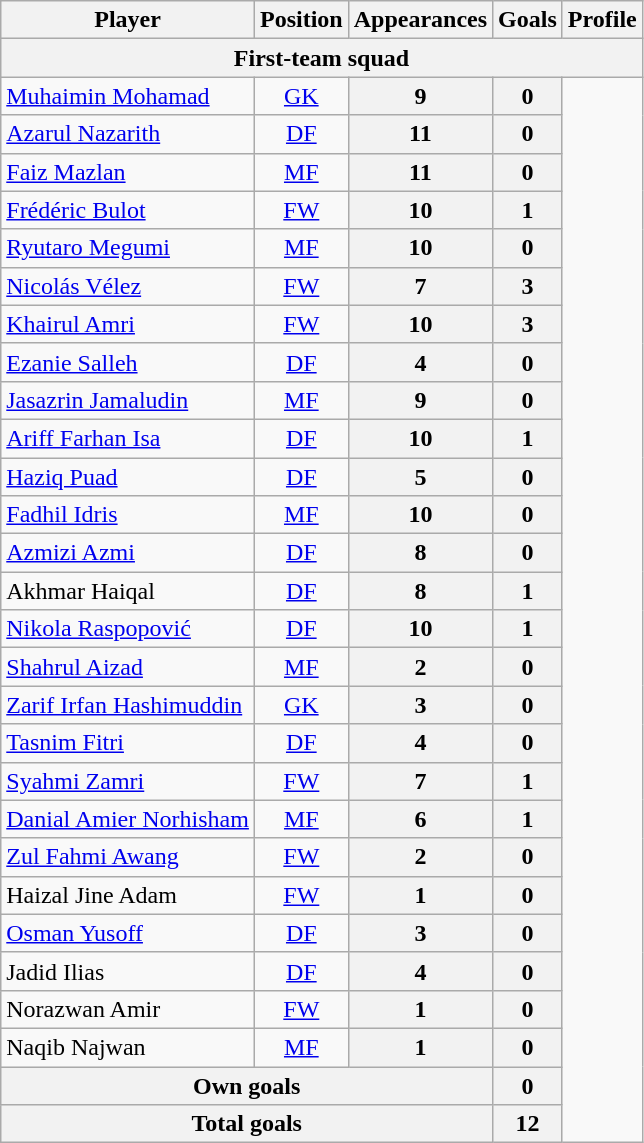<table class="wikitable" style="text-align:center">
<tr>
<th>Player</th>
<th>Position</th>
<th>Appearances</th>
<th>Goals</th>
<th>Profile</th>
</tr>
<tr>
<th colspan=5>First-team squad</th>
</tr>
<tr>
<td align=left> <a href='#'>Muhaimin Mohamad</a></td>
<td><a href='#'>GK</a></td>
<th>9</th>
<th>0</th>
</tr>
<tr>
<td align=left> <a href='#'>Azarul Nazarith</a></td>
<td><a href='#'>DF</a></td>
<th>11</th>
<th>0</th>
</tr>
<tr>
<td align=left> <a href='#'>Faiz Mazlan</a></td>
<td><a href='#'>MF</a></td>
<th>11</th>
<th>0</th>
</tr>
<tr>
<td align=left> <a href='#'>Frédéric Bulot</a></td>
<td><a href='#'>FW</a></td>
<th>10</th>
<th>1</th>
</tr>
<tr>
<td align=left> <a href='#'>Ryutaro Megumi</a></td>
<td><a href='#'>MF</a></td>
<th>10</th>
<th>0</th>
</tr>
<tr>
<td align=left> <a href='#'>Nicolás Vélez</a></td>
<td><a href='#'>FW</a></td>
<th>7</th>
<th>3</th>
</tr>
<tr>
<td align=left> <a href='#'>Khairul Amri</a></td>
<td><a href='#'>FW</a></td>
<th>10</th>
<th>3</th>
</tr>
<tr>
<td align=left> <a href='#'>Ezanie Salleh</a></td>
<td><a href='#'>DF</a></td>
<th>4</th>
<th>0</th>
</tr>
<tr>
<td align=left> <a href='#'>Jasazrin Jamaludin</a></td>
<td><a href='#'>MF</a></td>
<th>9</th>
<th>0</th>
</tr>
<tr>
<td align=left> <a href='#'>Ariff Farhan Isa</a></td>
<td><a href='#'>DF</a></td>
<th>10</th>
<th>1</th>
</tr>
<tr>
<td align=left> <a href='#'>Haziq Puad</a></td>
<td><a href='#'>DF</a></td>
<th>5</th>
<th>0</th>
</tr>
<tr>
<td align=left> <a href='#'>Fadhil Idris</a></td>
<td><a href='#'>MF</a></td>
<th>10</th>
<th>0</th>
</tr>
<tr>
<td align=left> <a href='#'>Azmizi Azmi</a></td>
<td><a href='#'>DF</a></td>
<th>8</th>
<th>0</th>
</tr>
<tr>
<td align=left> Akhmar Haiqal</td>
<td><a href='#'>DF</a></td>
<th>8</th>
<th>1</th>
</tr>
<tr>
<td align=left> <a href='#'>Nikola Raspopović</a></td>
<td><a href='#'>DF</a></td>
<th>10</th>
<th>1</th>
</tr>
<tr>
<td align=left> <a href='#'>Shahrul Aizad</a></td>
<td><a href='#'>MF</a></td>
<th>2</th>
<th>0</th>
</tr>
<tr>
<td align=left> <a href='#'>Zarif Irfan Hashimuddin</a></td>
<td><a href='#'>GK</a></td>
<th>3</th>
<th>0</th>
</tr>
<tr>
<td align=left> <a href='#'>Tasnim Fitri</a></td>
<td><a href='#'>DF</a></td>
<th>4</th>
<th>0</th>
</tr>
<tr>
<td align=left> <a href='#'>Syahmi Zamri</a></td>
<td><a href='#'>FW</a></td>
<th>7</th>
<th>1</th>
</tr>
<tr>
<td align=left> <a href='#'>Danial Amier Norhisham</a></td>
<td><a href='#'>MF</a></td>
<th>6</th>
<th>1</th>
</tr>
<tr>
<td align=left> <a href='#'>Zul Fahmi Awang</a></td>
<td><a href='#'>FW</a></td>
<th>2</th>
<th>0</th>
</tr>
<tr>
<td align=left> Haizal Jine Adam</td>
<td><a href='#'>FW</a></td>
<th>1</th>
<th>0</th>
</tr>
<tr>
<td align=left> <a href='#'>Osman Yusoff</a></td>
<td><a href='#'>DF</a></td>
<th>3</th>
<th>0</th>
</tr>
<tr>
<td align=left> Jadid Ilias</td>
<td><a href='#'>DF</a></td>
<th>4</th>
<th>0</th>
</tr>
<tr>
<td align=left> Norazwan Amir</td>
<td><a href='#'>FW</a></td>
<th>1</th>
<th>0</th>
</tr>
<tr>
<td align=left> Naqib Najwan</td>
<td><a href='#'>MF</a></td>
<th>1</th>
<th>0</th>
</tr>
<tr>
<th colspan=3>Own goals</th>
<th>0</th>
</tr>
<tr>
<th colspan=3>Total goals</th>
<th>12</th>
</tr>
</table>
